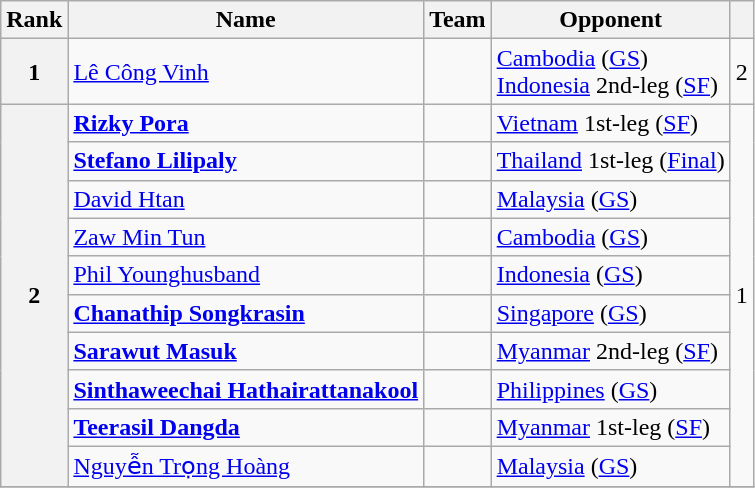<table class="wikitable sortable">
<tr>
<th>Rank</th>
<th>Name</th>
<th>Team</th>
<th class="unsortable">Opponent</th>
<th></th>
</tr>
<tr>
<th>1</th>
<td><a href='#'>Lê Công Vinh</a></td>
<td></td>
<td><a href='#'>Cambodia</a> (<a href='#'>GS</a>)<br><a href='#'>Indonesia</a> 2nd-leg (<a href='#'>SF</a>)</td>
<td align="center">2</td>
</tr>
<tr>
<th rowspan="10">2</th>
<td><strong><a href='#'>Rizky Pora</a></strong></td>
<td></td>
<td><a href='#'>Vietnam</a> 1st-leg (<a href='#'>SF</a>)</td>
<td rowspan="10" align="center">1</td>
</tr>
<tr>
<td><strong><a href='#'>Stefano Lilipaly</a></strong></td>
<td></td>
<td><a href='#'>Thailand</a> 1st-leg (<a href='#'>Final</a>)</td>
</tr>
<tr>
<td><a href='#'>David Htan</a></td>
<td></td>
<td><a href='#'>Malaysia</a> (<a href='#'>GS</a>)</td>
</tr>
<tr>
<td><a href='#'>Zaw Min Tun</a></td>
<td></td>
<td><a href='#'>Cambodia</a> (<a href='#'>GS</a>)</td>
</tr>
<tr>
<td><a href='#'>Phil Younghusband</a></td>
<td></td>
<td><a href='#'>Indonesia</a> (<a href='#'>GS</a>)</td>
</tr>
<tr>
<td><strong><a href='#'>Chanathip Songkrasin</a></strong></td>
<td></td>
<td><a href='#'>Singapore</a> (<a href='#'>GS</a>)</td>
</tr>
<tr>
<td><strong><a href='#'>Sarawut Masuk</a></strong></td>
<td></td>
<td><a href='#'>Myanmar</a> 2nd-leg (<a href='#'>SF</a>)</td>
</tr>
<tr>
<td><strong><a href='#'>Sinthaweechai Hathairattanakool</a></strong></td>
<td></td>
<td><a href='#'>Philippines</a> (<a href='#'>GS</a>)</td>
</tr>
<tr>
<td><strong><a href='#'>Teerasil Dangda</a></strong></td>
<td></td>
<td><a href='#'>Myanmar</a> 1st-leg (<a href='#'>SF</a>)</td>
</tr>
<tr>
<td><a href='#'>Nguyễn Trọng Hoàng</a></td>
<td></td>
<td><a href='#'>Malaysia</a> (<a href='#'>GS</a>)</td>
</tr>
<tr>
</tr>
</table>
